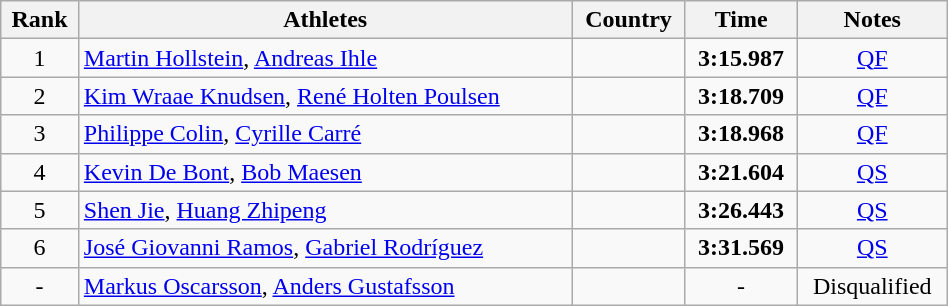<table class="wikitable sortable" width=50% style="text-align:center">
<tr>
<th>Rank</th>
<th>Athletes</th>
<th>Country</th>
<th>Time</th>
<th>Notes</th>
</tr>
<tr>
<td>1</td>
<td align=left><a href='#'>Martin Hollstein</a>, <a href='#'>Andreas Ihle</a></td>
<td align=left></td>
<td><strong>3:15.987 </strong></td>
<td><a href='#'>QF</a></td>
</tr>
<tr>
<td>2</td>
<td align=left><a href='#'>Kim Wraae Knudsen</a>, <a href='#'>René Holten Poulsen</a></td>
<td align=left></td>
<td><strong>3:18.709 </strong></td>
<td><a href='#'>QF</a></td>
</tr>
<tr>
<td>3</td>
<td align=left><a href='#'>Philippe Colin</a>, <a href='#'>Cyrille Carré</a></td>
<td align=left></td>
<td><strong>3:18.968 </strong></td>
<td><a href='#'>QF</a></td>
</tr>
<tr>
<td>4</td>
<td align=left><a href='#'>Kevin De Bont</a>, <a href='#'>Bob Maesen</a></td>
<td align=left></td>
<td><strong>3:21.604 </strong></td>
<td><a href='#'>QS</a></td>
</tr>
<tr>
<td>5</td>
<td align=left><a href='#'>Shen Jie</a>, <a href='#'>Huang Zhipeng</a></td>
<td align=left></td>
<td><strong>3:26.443 </strong></td>
<td><a href='#'>QS</a></td>
</tr>
<tr>
<td>6</td>
<td align=left><a href='#'>José Giovanni Ramos</a>, <a href='#'>Gabriel Rodríguez</a></td>
<td align=left></td>
<td><strong>3:31.569 </strong></td>
<td><a href='#'>QS</a></td>
</tr>
<tr>
<td>-</td>
<td align=left><a href='#'>Markus Oscarsson</a>, <a href='#'>Anders Gustafsson</a></td>
<td align=left></td>
<td>-</td>
<td>Disqualified</td>
</tr>
</table>
